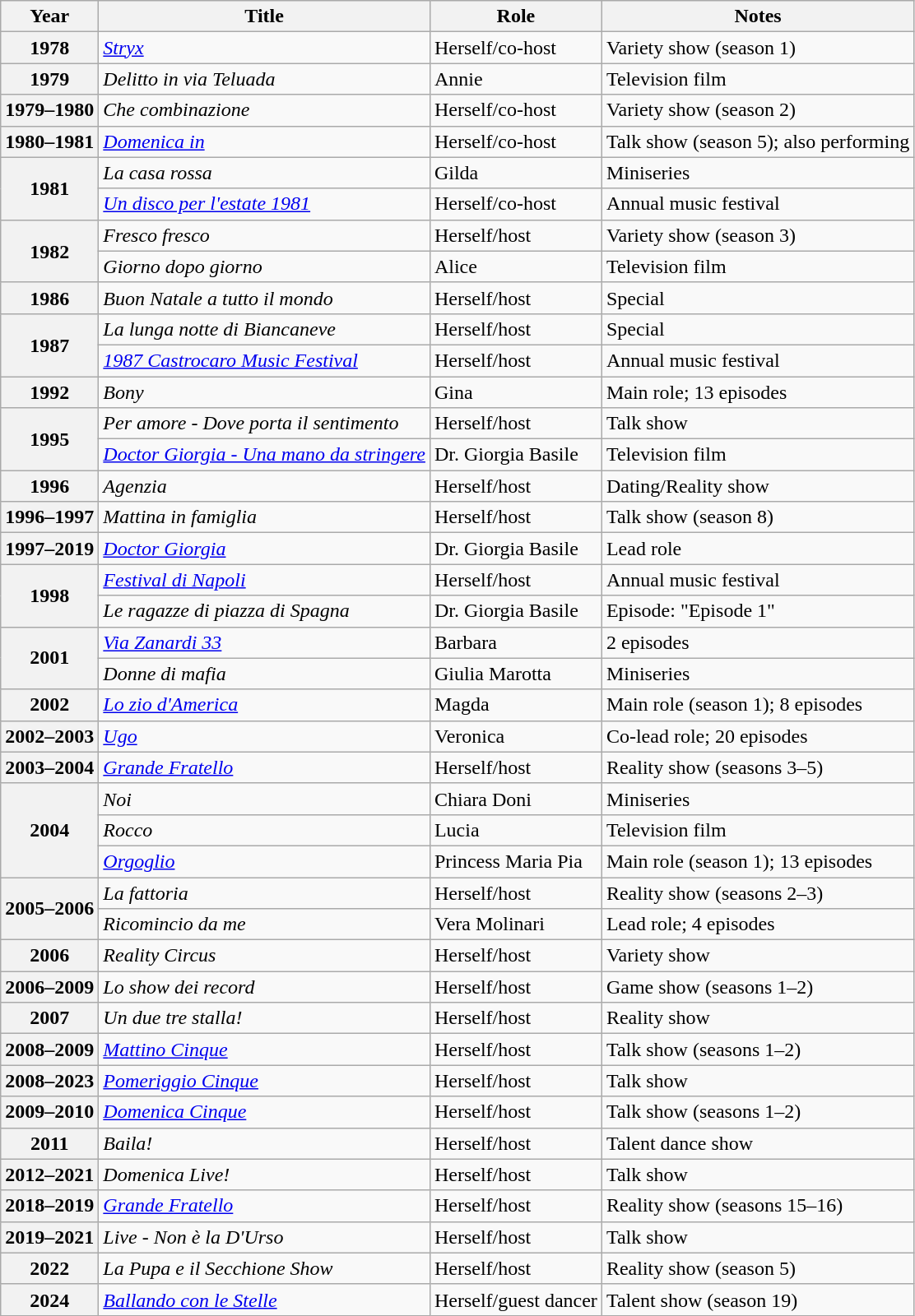<table class="wikitable plainrowheaders" style="text-align:left;">
<tr>
<th>Year</th>
<th>Title</th>
<th>Role</th>
<th>Notes</th>
</tr>
<tr>
<th scope="row">1978</th>
<td><em><a href='#'>Stryx</a></em></td>
<td>Herself/co-host</td>
<td>Variety show (season 1)</td>
</tr>
<tr>
<th scope="row">1979</th>
<td><em>Delitto in via Teluada</em></td>
<td>Annie</td>
<td>Television film</td>
</tr>
<tr>
<th scope="row">1979–1980</th>
<td><em>Che combinazione</em></td>
<td>Herself/co-host</td>
<td>Variety show (season 2)</td>
</tr>
<tr>
<th scope="row">1980–1981</th>
<td><em><a href='#'>Domenica in</a></em></td>
<td>Herself/co-host</td>
<td>Talk show (season 5); also performing</td>
</tr>
<tr>
<th scope="row" rowspan="2">1981</th>
<td><em>La casa rossa</em></td>
<td>Gilda</td>
<td>Miniseries</td>
</tr>
<tr>
<td><em><a href='#'>Un disco per l'estate 1981</a></em></td>
<td>Herself/co-host</td>
<td>Annual music festival</td>
</tr>
<tr>
<th scope="row" rowspan="2">1982</th>
<td><em>Fresco fresco</em></td>
<td>Herself/host</td>
<td>Variety show (season 3)</td>
</tr>
<tr>
<td><em>Giorno dopo giorno</em></td>
<td>Alice</td>
<td>Television film</td>
</tr>
<tr>
<th scope="row">1986</th>
<td><em>Buon Natale a tutto il mondo</em></td>
<td>Herself/host</td>
<td>Special</td>
</tr>
<tr>
<th scope="row" rowspan="2">1987</th>
<td><em>La lunga notte di Biancaneve</em></td>
<td>Herself/host</td>
<td>Special</td>
</tr>
<tr>
<td><em><a href='#'>1987 Castrocaro Music Festival</a></em></td>
<td>Herself/host</td>
<td>Annual music festival</td>
</tr>
<tr>
<th scope="row">1992</th>
<td><em>Bony</em></td>
<td>Gina</td>
<td>Main role; 13 episodes</td>
</tr>
<tr>
<th scope="row" rowspan="2">1995</th>
<td><em>Per amore - Dove porta il sentimento</em></td>
<td>Herself/host</td>
<td>Talk show</td>
</tr>
<tr>
<td><em><a href='#'>Doctor Giorgia - Una mano da stringere</a></em></td>
<td>Dr. Giorgia Basile</td>
<td>Television film</td>
</tr>
<tr>
<th scope="row">1996</th>
<td><em>Agenzia</em></td>
<td>Herself/host</td>
<td>Dating/Reality show</td>
</tr>
<tr>
<th scope="row">1996–1997</th>
<td><em>Mattina in famiglia</em></td>
<td>Herself/host</td>
<td>Talk show (season 8)</td>
</tr>
<tr>
<th scope="row">1997–2019</th>
<td><em><a href='#'>Doctor Giorgia</a></em></td>
<td>Dr. Giorgia Basile</td>
<td>Lead role</td>
</tr>
<tr>
<th scope="row" rowspan="2">1998</th>
<td><em><a href='#'>Festival di Napoli</a></em></td>
<td>Herself/host</td>
<td>Annual music festival</td>
</tr>
<tr>
<td><em>Le ragazze di piazza di Spagna</em></td>
<td>Dr. Giorgia Basile</td>
<td>Episode: "Episode 1"</td>
</tr>
<tr>
<th scope="row" rowspan="2">2001</th>
<td><em><a href='#'>Via Zanardi 33</a></em></td>
<td>Barbara</td>
<td>2 episodes</td>
</tr>
<tr>
<td><em>Donne di mafia</em></td>
<td>Giulia Marotta</td>
<td>Miniseries</td>
</tr>
<tr>
<th scope="row">2002</th>
<td><em><a href='#'>Lo zio d'America</a></em></td>
<td>Magda</td>
<td>Main role (season 1); 8 episodes</td>
</tr>
<tr>
<th scope="row">2002–2003</th>
<td><em><a href='#'>Ugo</a></em></td>
<td>Veronica</td>
<td>Co-lead role; 20 episodes</td>
</tr>
<tr>
<th scope="row">2003–2004</th>
<td><em><a href='#'>Grande Fratello</a></em></td>
<td>Herself/host</td>
<td>Reality show (seasons 3–5)</td>
</tr>
<tr>
<th scope="row" rowspan="3">2004</th>
<td><em>Noi</em></td>
<td>Chiara Doni</td>
<td>Miniseries</td>
</tr>
<tr>
<td><em>Rocco</em></td>
<td>Lucia</td>
<td>Television film</td>
</tr>
<tr>
<td><em><a href='#'>Orgoglio</a></em></td>
<td>Princess Maria Pia</td>
<td>Main role (season 1); 13 episodes</td>
</tr>
<tr>
<th scope="row" rowspan="2">2005–2006</th>
<td><em>La fattoria</em></td>
<td>Herself/host</td>
<td>Reality show (seasons 2–3)</td>
</tr>
<tr>
<td><em>Ricomincio da me</em></td>
<td>Vera Molinari</td>
<td>Lead role; 4 episodes</td>
</tr>
<tr>
<th scope="row">2006</th>
<td><em>Reality Circus</em></td>
<td>Herself/host</td>
<td>Variety show</td>
</tr>
<tr>
<th scope="row">2006–2009</th>
<td><em>Lo show dei record</em></td>
<td>Herself/host</td>
<td>Game show (seasons 1–2)</td>
</tr>
<tr>
<th scope="row">2007</th>
<td><em>Un due tre stalla!</em></td>
<td>Herself/host</td>
<td>Reality show</td>
</tr>
<tr>
<th scope="row">2008–2009</th>
<td><em><a href='#'>Mattino Cinque</a></em></td>
<td>Herself/host</td>
<td>Talk show (seasons 1–2)</td>
</tr>
<tr>
<th scope="row">2008–2023</th>
<td><em><a href='#'>Pomeriggio Cinque</a></em></td>
<td>Herself/host</td>
<td>Talk show</td>
</tr>
<tr>
<th scope="row">2009–2010</th>
<td><em><a href='#'>Domenica Cinque</a></em></td>
<td>Herself/host</td>
<td>Talk show (seasons 1–2)</td>
</tr>
<tr>
<th scope="row">2011</th>
<td><em>Baila!</em></td>
<td>Herself/host</td>
<td>Talent dance show</td>
</tr>
<tr>
<th scope="row">2012–2021</th>
<td><em>Domenica Live!</em></td>
<td>Herself/host</td>
<td>Talk show</td>
</tr>
<tr>
<th scope="row">2018–2019</th>
<td><em><a href='#'>Grande Fratello</a></em></td>
<td>Herself/host</td>
<td>Reality show (seasons 15–16)</td>
</tr>
<tr>
<th scope="row">2019–2021</th>
<td><em>Live - Non è la D'Urso</em></td>
<td>Herself/host</td>
<td>Talk show</td>
</tr>
<tr>
<th scope="row">2022</th>
<td><em>La Pupa e il Secchione Show</em></td>
<td>Herself/host</td>
<td>Reality show (season 5)</td>
</tr>
<tr>
<th scope="row">2024</th>
<td><em><a href='#'>Ballando con le Stelle</a></em></td>
<td>Herself/guest dancer</td>
<td>Talent show (season 19)</td>
</tr>
</table>
